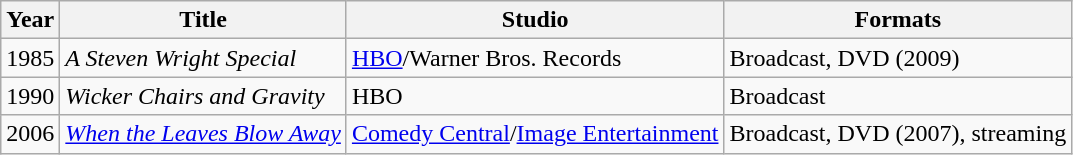<table class="wikitable">
<tr>
<th>Year</th>
<th>Title</th>
<th>Studio</th>
<th>Formats</th>
</tr>
<tr>
<td>1985</td>
<td><em>A Steven Wright Special</em></td>
<td><a href='#'>HBO</a>/Warner Bros. Records</td>
<td>Broadcast, DVD (2009)</td>
</tr>
<tr>
<td>1990</td>
<td><em>Wicker Chairs and Gravity</em></td>
<td>HBO</td>
<td>Broadcast</td>
</tr>
<tr>
<td>2006</td>
<td><em><a href='#'>When the Leaves Blow Away</a></em></td>
<td><a href='#'>Comedy Central</a>/<a href='#'>Image Entertainment</a></td>
<td>Broadcast, DVD (2007), streaming</td>
</tr>
</table>
